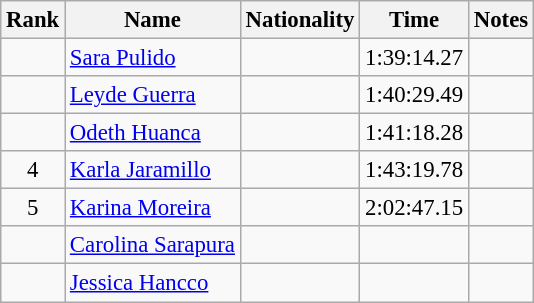<table class="wikitable sortable" style="text-align:center;font-size:95%">
<tr>
<th>Rank</th>
<th>Name</th>
<th>Nationality</th>
<th>Time</th>
<th>Notes</th>
</tr>
<tr>
<td></td>
<td align=left><a href='#'>Sara Pulido</a></td>
<td align=left></td>
<td>1:39:14.27</td>
<td></td>
</tr>
<tr>
<td></td>
<td align=left><a href='#'>Leyde Guerra</a></td>
<td align=left></td>
<td>1:40:29.49</td>
<td></td>
</tr>
<tr>
<td></td>
<td align=left><a href='#'>Odeth Huanca</a></td>
<td align=left></td>
<td>1:41:18.28</td>
<td></td>
</tr>
<tr>
<td>4</td>
<td align=left><a href='#'>Karla Jaramillo</a></td>
<td align=left></td>
<td>1:43:19.78</td>
<td></td>
</tr>
<tr>
<td>5</td>
<td align=left><a href='#'>Karina Moreira</a></td>
<td align=left></td>
<td>2:02:47.15</td>
<td></td>
</tr>
<tr>
<td></td>
<td align=left><a href='#'>Carolina Sarapura</a></td>
<td align=left></td>
<td></td>
<td></td>
</tr>
<tr>
<td></td>
<td align=left><a href='#'>Jessica Hancco</a></td>
<td align=left></td>
<td></td>
<td></td>
</tr>
</table>
